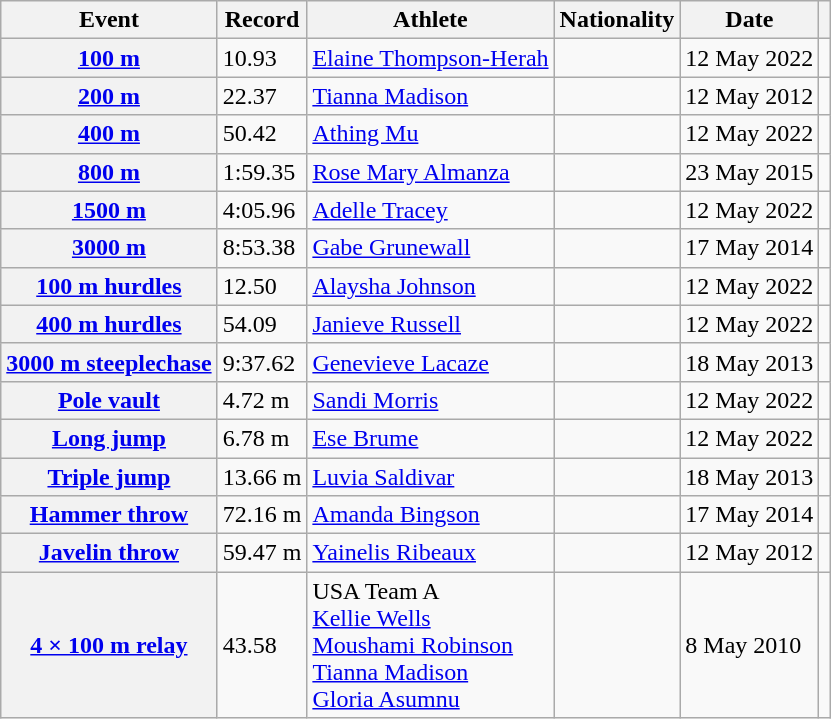<table class="wikitable plainrowheaders sticky-header">
<tr>
<th scope="col">Event</th>
<th scope="col">Record</th>
<th scope="col">Athlete</th>
<th scope="col">Nationality</th>
<th scope="col">Date</th>
<th scope="col"></th>
</tr>
<tr>
<th scope="row"><a href='#'>100 m</a></th>
<td>10.93 </td>
<td><a href='#'>Elaine Thompson-Herah</a></td>
<td></td>
<td>12 May 2022</td>
<td></td>
</tr>
<tr>
<th scope="row"><a href='#'>200 m</a></th>
<td>22.37 </td>
<td><a href='#'>Tianna Madison</a></td>
<td></td>
<td>12 May 2012</td>
<td></td>
</tr>
<tr>
<th scope="row"><a href='#'>400 m</a></th>
<td>50.42</td>
<td><a href='#'>Athing Mu</a></td>
<td></td>
<td>12 May 2022</td>
<td></td>
</tr>
<tr>
<th scope="row"><a href='#'>800 m</a></th>
<td>1:59.35</td>
<td><a href='#'>Rose Mary Almanza</a></td>
<td></td>
<td>23 May 2015</td>
<td></td>
</tr>
<tr>
<th scope="row"><a href='#'>1500 m</a></th>
<td>4:05.96</td>
<td><a href='#'>Adelle Tracey</a></td>
<td></td>
<td>12 May 2022</td>
<td></td>
</tr>
<tr>
<th scope="row"><a href='#'>3000 m</a></th>
<td>8:53.38</td>
<td><a href='#'>Gabe Grunewall</a></td>
<td></td>
<td>17 May 2014</td>
<td></td>
</tr>
<tr>
<th scope="row"><a href='#'>100 m hurdles</a></th>
<td>12.50 </td>
<td><a href='#'>Alaysha Johnson</a></td>
<td></td>
<td>12 May 2022</td>
<td></td>
</tr>
<tr>
<th scope="row"><a href='#'>400 m hurdles</a></th>
<td>54.09</td>
<td><a href='#'>Janieve Russell</a></td>
<td></td>
<td>12 May 2022</td>
<td></td>
</tr>
<tr>
<th scope="row"><a href='#'>3000 m steeplechase</a></th>
<td>9:37.62</td>
<td><a href='#'>Genevieve Lacaze</a></td>
<td></td>
<td>18 May 2013</td>
<td></td>
</tr>
<tr>
<th scope="row"><a href='#'>Pole vault</a></th>
<td>4.72 m</td>
<td><a href='#'>Sandi Morris</a></td>
<td></td>
<td>12 May 2022</td>
<td></td>
</tr>
<tr>
<th scope="row"><a href='#'>Long jump</a></th>
<td>6.78 m </td>
<td><a href='#'>Ese Brume</a></td>
<td></td>
<td>12 May 2022</td>
<td></td>
</tr>
<tr>
<th scope="row"><a href='#'>Triple jump</a></th>
<td>13.66 m </td>
<td><a href='#'>Luvia Saldivar</a></td>
<td></td>
<td>18 May 2013</td>
<td></td>
</tr>
<tr>
<th scope="row"><a href='#'>Hammer throw</a></th>
<td>72.16 m</td>
<td><a href='#'>Amanda Bingson</a></td>
<td></td>
<td>17 May 2014</td>
<td></td>
</tr>
<tr>
<th scope="row"><a href='#'>Javelin throw</a></th>
<td>59.47 m</td>
<td><a href='#'>Yainelis Ribeaux</a></td>
<td></td>
<td>12 May 2012</td>
<td></td>
</tr>
<tr>
<th scope="row"><a href='#'>4 × 100 m relay</a></th>
<td>43.58</td>
<td>USA Team A<br><a href='#'>Kellie Wells</a><br><a href='#'>Moushami Robinson</a><br><a href='#'>Tianna Madison</a><br><a href='#'>Gloria Asumnu</a></td>
<td></td>
<td>8 May 2010</td>
<td></td>
</tr>
</table>
